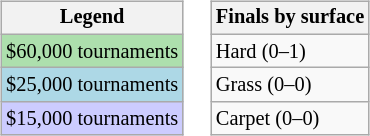<table>
<tr valign=top>
<td><br><table class=wikitable style="font-size:85%">
<tr>
<th>Legend</th>
</tr>
<tr style="background:#addfad;">
<td>$60,000 tournaments</td>
</tr>
<tr style="background:lightblue;">
<td>$25,000 tournaments</td>
</tr>
<tr style="background:#ccccff;">
<td>$15,000 tournaments</td>
</tr>
</table>
</td>
<td><br><table class=wikitable style="font-size:85%">
<tr>
<th>Finals by surface</th>
</tr>
<tr>
<td>Hard (0–1)</td>
</tr>
<tr>
<td>Grass (0–0)</td>
</tr>
<tr>
<td>Carpet (0–0)</td>
</tr>
</table>
</td>
</tr>
</table>
